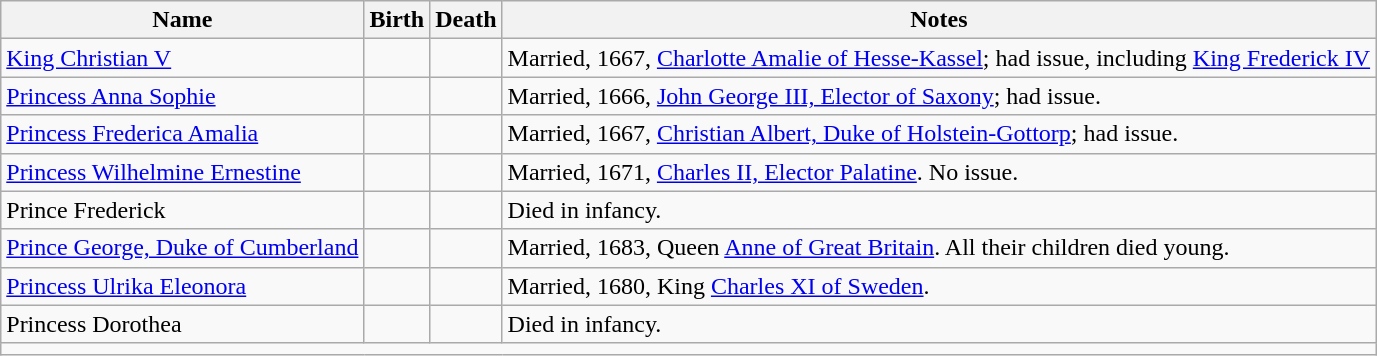<table class="sortable wikitable">
<tr>
<th>Name</th>
<th>Birth</th>
<th>Death</th>
<th class="unsortable">Notes</th>
</tr>
<tr>
<td><a href='#'>King Christian V</a></td>
<td></td>
<td></td>
<td>Married, 1667, <a href='#'>Charlotte Amalie of Hesse-Kassel</a>; had issue, including <a href='#'>King Frederick IV</a></td>
</tr>
<tr>
<td><a href='#'>Princess Anna Sophie</a></td>
<td></td>
<td></td>
<td>Married, 1666, <a href='#'>John George III, Elector of Saxony</a>; had issue.</td>
</tr>
<tr>
<td><a href='#'>Princess Frederica Amalia</a></td>
<td></td>
<td></td>
<td>Married, 1667, <a href='#'>Christian Albert, Duke of Holstein-Gottorp</a>; had issue.</td>
</tr>
<tr>
<td><a href='#'>Princess Wilhelmine Ernestine</a></td>
<td></td>
<td></td>
<td>Married, 1671, <a href='#'>Charles II, Elector Palatine</a>. No issue.</td>
</tr>
<tr>
<td>Prince Frederick</td>
<td></td>
<td></td>
<td>Died in infancy.</td>
</tr>
<tr>
<td><a href='#'>Prince George, Duke of Cumberland</a></td>
<td></td>
<td></td>
<td>Married, 1683, Queen <a href='#'>Anne of Great Britain</a>. All their children died young.</td>
</tr>
<tr>
<td><a href='#'>Princess Ulrika Eleonora</a></td>
<td></td>
<td></td>
<td>Married, 1680, King <a href='#'>Charles XI of Sweden</a>.</td>
</tr>
<tr>
<td>Princess Dorothea</td>
<td></td>
<td></td>
<td>Died in infancy.</td>
</tr>
<tr>
<td colspan=4></td>
</tr>
</table>
